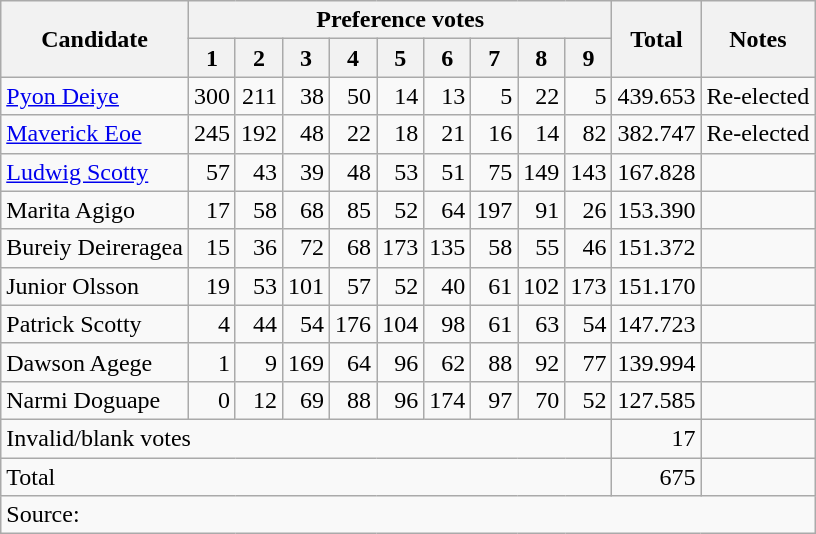<table class="wikitable" style="text-align:right">
<tr>
<th rowspan="2">Candidate</th>
<th colspan="9">Preference votes</th>
<th rowspan="2">Total</th>
<th rowspan="2">Notes</th>
</tr>
<tr>
<th>1</th>
<th>2</th>
<th>3</th>
<th>4</th>
<th>5</th>
<th>6</th>
<th>7</th>
<th>8</th>
<th>9</th>
</tr>
<tr>
<td align="left"><a href='#'>Pyon Deiye</a></td>
<td>300</td>
<td>211</td>
<td>38</td>
<td>50</td>
<td>14</td>
<td>13</td>
<td>5</td>
<td>22</td>
<td>5</td>
<td>439.653</td>
<td align="left">Re-elected</td>
</tr>
<tr>
<td align="left"><a href='#'>Maverick Eoe</a></td>
<td>245</td>
<td>192</td>
<td>48</td>
<td>22</td>
<td>18</td>
<td>21</td>
<td>16</td>
<td>14</td>
<td>82</td>
<td>382.747</td>
<td align="left">Re-elected</td>
</tr>
<tr>
<td align="left"><a href='#'>Ludwig Scotty</a></td>
<td>57</td>
<td>43</td>
<td>39</td>
<td>48</td>
<td>53</td>
<td>51</td>
<td>75</td>
<td>149</td>
<td>143</td>
<td>167.828</td>
<td align="left"></td>
</tr>
<tr>
<td align="left">Marita Agigo</td>
<td>17</td>
<td>58</td>
<td>68</td>
<td>85</td>
<td>52</td>
<td>64</td>
<td>197</td>
<td>91</td>
<td>26</td>
<td>153.390</td>
<td></td>
</tr>
<tr>
<td align="left">Bureiy Deireragea</td>
<td>15</td>
<td>36</td>
<td>72</td>
<td>68</td>
<td>173</td>
<td>135</td>
<td>58</td>
<td>55</td>
<td>46</td>
<td>151.372</td>
<td></td>
</tr>
<tr>
<td align="left">Junior Olsson</td>
<td>19</td>
<td>53</td>
<td>101</td>
<td>57</td>
<td>52</td>
<td>40</td>
<td>61</td>
<td>102</td>
<td>173</td>
<td>151.170</td>
<td></td>
</tr>
<tr>
<td align="left">Patrick Scotty</td>
<td>4</td>
<td>44</td>
<td>54</td>
<td>176</td>
<td>104</td>
<td>98</td>
<td>61</td>
<td>63</td>
<td>54</td>
<td>147.723</td>
<td></td>
</tr>
<tr>
<td align="left">Dawson Agege</td>
<td>1</td>
<td>9</td>
<td>169</td>
<td>64</td>
<td>96</td>
<td>62</td>
<td>88</td>
<td>92</td>
<td>77</td>
<td>139.994</td>
<td></td>
</tr>
<tr>
<td align="left">Narmi Doguape</td>
<td>0</td>
<td>12</td>
<td>69</td>
<td>88</td>
<td>96</td>
<td>174</td>
<td>97</td>
<td>70</td>
<td>52</td>
<td>127.585</td>
<td></td>
</tr>
<tr>
<td colspan="10" align="left">Invalid/blank votes</td>
<td>17</td>
<td></td>
</tr>
<tr>
<td colspan="10" align="left">Total</td>
<td>675</td>
<td></td>
</tr>
<tr>
<td colspan="12" align="left">Source: </td>
</tr>
</table>
